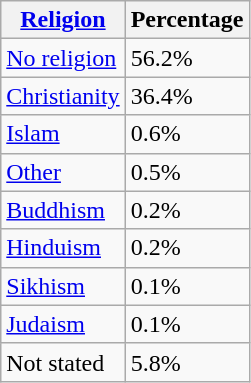<table class="wikitable">
<tr>
<th><a href='#'>Religion</a></th>
<th>Percentage</th>
</tr>
<tr>
<td><a href='#'>No religion</a></td>
<td>56.2%</td>
</tr>
<tr>
<td><a href='#'>Christianity</a></td>
<td>36.4%</td>
</tr>
<tr>
<td><a href='#'>Islam</a></td>
<td>0.6%</td>
</tr>
<tr>
<td><a href='#'>Other</a></td>
<td>0.5%</td>
</tr>
<tr>
<td><a href='#'>Buddhism</a></td>
<td>0.2%</td>
</tr>
<tr>
<td><a href='#'>Hinduism</a></td>
<td>0.2%</td>
</tr>
<tr>
<td><a href='#'>Sikhism</a></td>
<td>0.1%</td>
</tr>
<tr>
<td><a href='#'>Judaism</a></td>
<td>0.1%</td>
</tr>
<tr>
<td>Not stated</td>
<td>5.8%</td>
</tr>
</table>
